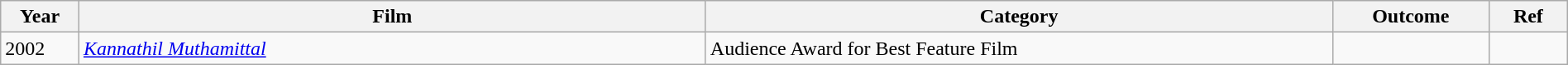<table class="wikitable" style="width:100%;">
<tr>
<th width=5%>Year</th>
<th style="width:40%;">Film</th>
<th style="width:40%;">Category</th>
<th style="width:10%;">Outcome</th>
<th style="width:5%;">Ref</th>
</tr>
<tr>
<td>2002</td>
<td><em><a href='#'>Kannathil Muthamittal</a></em></td>
<td>Audience Award for Best Feature Film</td>
<td></td>
<td></td>
</tr>
</table>
